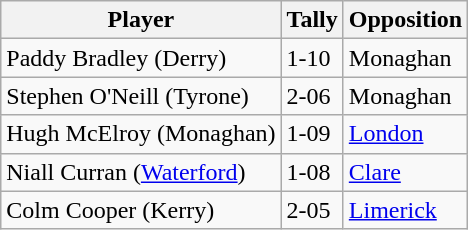<table class="wikitable">
<tr>
<th>Player</th>
<th>Tally</th>
<th>Opposition</th>
</tr>
<tr>
<td>Paddy Bradley (Derry)</td>
<td>1-10</td>
<td>Monaghan</td>
</tr>
<tr>
<td>Stephen O'Neill (Tyrone)</td>
<td>2-06</td>
<td>Monaghan</td>
</tr>
<tr>
<td>Hugh McElroy (Monaghan)</td>
<td>1-09</td>
<td><a href='#'>London</a></td>
</tr>
<tr>
<td>Niall Curran (<a href='#'>Waterford</a>)</td>
<td>1-08</td>
<td><a href='#'>Clare</a></td>
</tr>
<tr>
<td>Colm Cooper (Kerry)</td>
<td>2-05</td>
<td><a href='#'>Limerick</a></td>
</tr>
</table>
